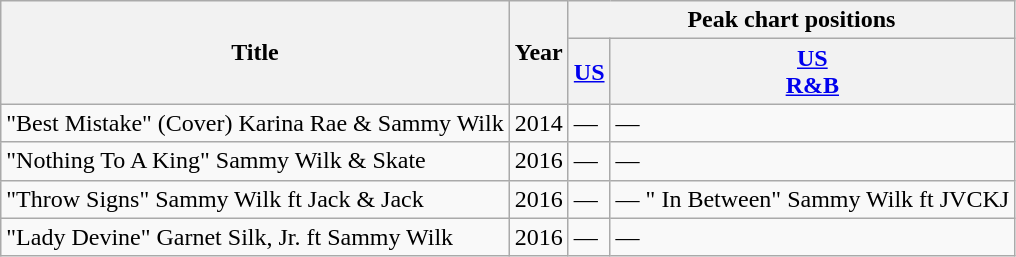<table class="wikitable">
<tr>
<th rowspan="2"><strong>Title</strong></th>
<th rowspan="2">Year</th>
<th colspan="2">Peak chart positions</th>
</tr>
<tr>
<th><a href='#'>US</a><br></th>
<th><a href='#'>US<br>R&B</a><br></th>
</tr>
<tr>
<td>"Best Mistake" (Cover) Karina Rae & Sammy Wilk</td>
<td>2014</td>
<td>—</td>
<td>—</td>
</tr>
<tr>
<td>"Nothing To A King" Sammy Wilk & Skate</td>
<td>2016</td>
<td>—</td>
<td>—</td>
</tr>
<tr>
<td>"Throw Signs" Sammy Wilk ft Jack & Jack</td>
<td>2016</td>
<td>—</td>
<td>— " In Between" Sammy Wilk ft JVCKJ</td>
</tr>
<tr>
<td>"Lady Devine" Garnet Silk, Jr. ft Sammy Wilk</td>
<td>2016</td>
<td>—</td>
<td>—</td>
</tr>
</table>
